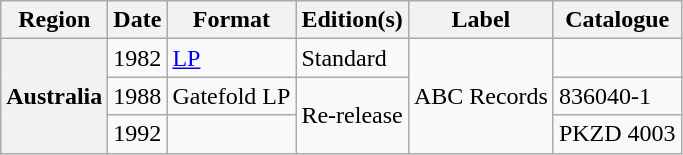<table class="wikitable plainrowheaders">
<tr>
<th scope="col">Region</th>
<th scope="col">Date</th>
<th scope="col">Format</th>
<th scope="col">Edition(s)</th>
<th scope="col">Label</th>
<th scope="col">Catalogue</th>
</tr>
<tr>
<th scope="row" rowspan="3">Australia</th>
<td>1982</td>
<td><a href='#'>LP</a></td>
<td>Standard</td>
<td rowspan="3">ABC Records</td>
<td></td>
</tr>
<tr>
<td>1988</td>
<td>Gatefold LP</td>
<td rowspan="2">Re-release</td>
<td>836040-1</td>
</tr>
<tr>
<td>1992</td>
<td></td>
<td>PKZD 4003</td>
</tr>
</table>
